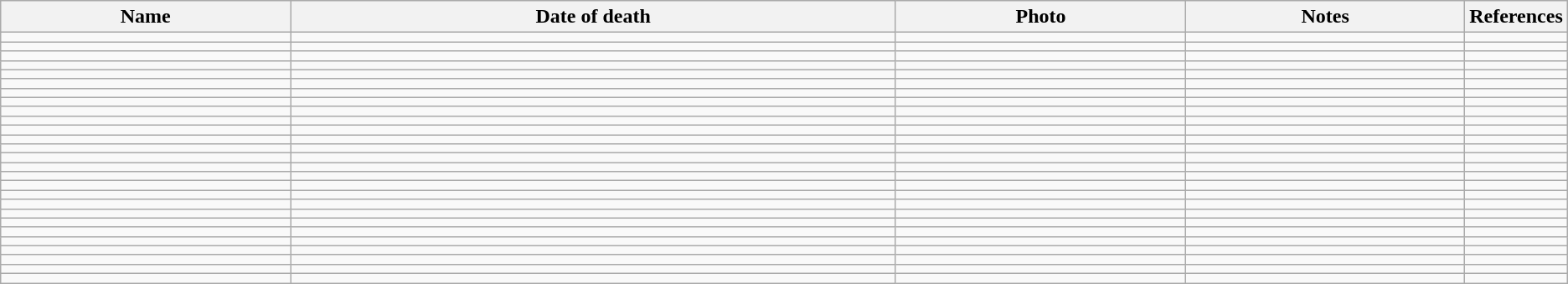<table class="wikitable sortable">
<tr>
<th>Name</th>
<th>Date of death</th>
<th>Photo</th>
<th>Notes</th>
<th style="width:5%;" class="unsortable">References</th>
</tr>
<tr>
<td></td>
<td></td>
<td></td>
<td></td>
<td></td>
</tr>
<tr>
<td></td>
<td></td>
<td></td>
<td></td>
<td></td>
</tr>
<tr>
<td></td>
<td></td>
<td></td>
<td></td>
<td></td>
</tr>
<tr>
<td></td>
<td></td>
<td></td>
<td></td>
<td></td>
</tr>
<tr>
<td></td>
<td></td>
<td></td>
<td></td>
<td></td>
</tr>
<tr>
<td></td>
<td></td>
<td></td>
<td></td>
<td></td>
</tr>
<tr>
<td></td>
<td></td>
<td></td>
<td></td>
<td></td>
</tr>
<tr>
<td></td>
<td></td>
<td></td>
<td></td>
<td></td>
</tr>
<tr>
<td></td>
<td></td>
<td></td>
<td></td>
<td></td>
</tr>
<tr>
<td></td>
<td></td>
<td></td>
<td></td>
<td></td>
</tr>
<tr>
<td></td>
<td></td>
<td></td>
<td></td>
<td></td>
</tr>
<tr>
<td></td>
<td></td>
<td></td>
<td></td>
<td></td>
</tr>
<tr>
<td></td>
<td></td>
<td></td>
<td></td>
<td></td>
</tr>
<tr>
<td></td>
<td></td>
<td></td>
<td></td>
<td></td>
</tr>
<tr>
<td></td>
<td></td>
<td></td>
<td></td>
<td></td>
</tr>
<tr>
<td></td>
<td></td>
<td></td>
<td></td>
<td></td>
</tr>
<tr>
<td></td>
<td></td>
<td></td>
<td></td>
<td></td>
</tr>
<tr>
<td></td>
<td></td>
<td></td>
<td></td>
<td></td>
</tr>
<tr>
<td></td>
<td></td>
<td></td>
<td></td>
<td></td>
</tr>
<tr>
<td></td>
<td></td>
<td></td>
<td></td>
<td></td>
</tr>
<tr>
<td></td>
<td></td>
<td></td>
<td></td>
<td></td>
</tr>
<tr>
<td></td>
<td></td>
<td></td>
<td></td>
<td></td>
</tr>
<tr>
<td></td>
<td></td>
<td></td>
<td></td>
<td></td>
</tr>
<tr>
<td></td>
<td></td>
<td></td>
<td></td>
<td></td>
</tr>
<tr>
<td></td>
<td></td>
<td></td>
<td></td>
<td></td>
</tr>
<tr>
<td></td>
<td></td>
<td></td>
<td></td>
<td></td>
</tr>
<tr>
<td></td>
<td></td>
<td></td>
<td></td>
<td></td>
</tr>
</table>
